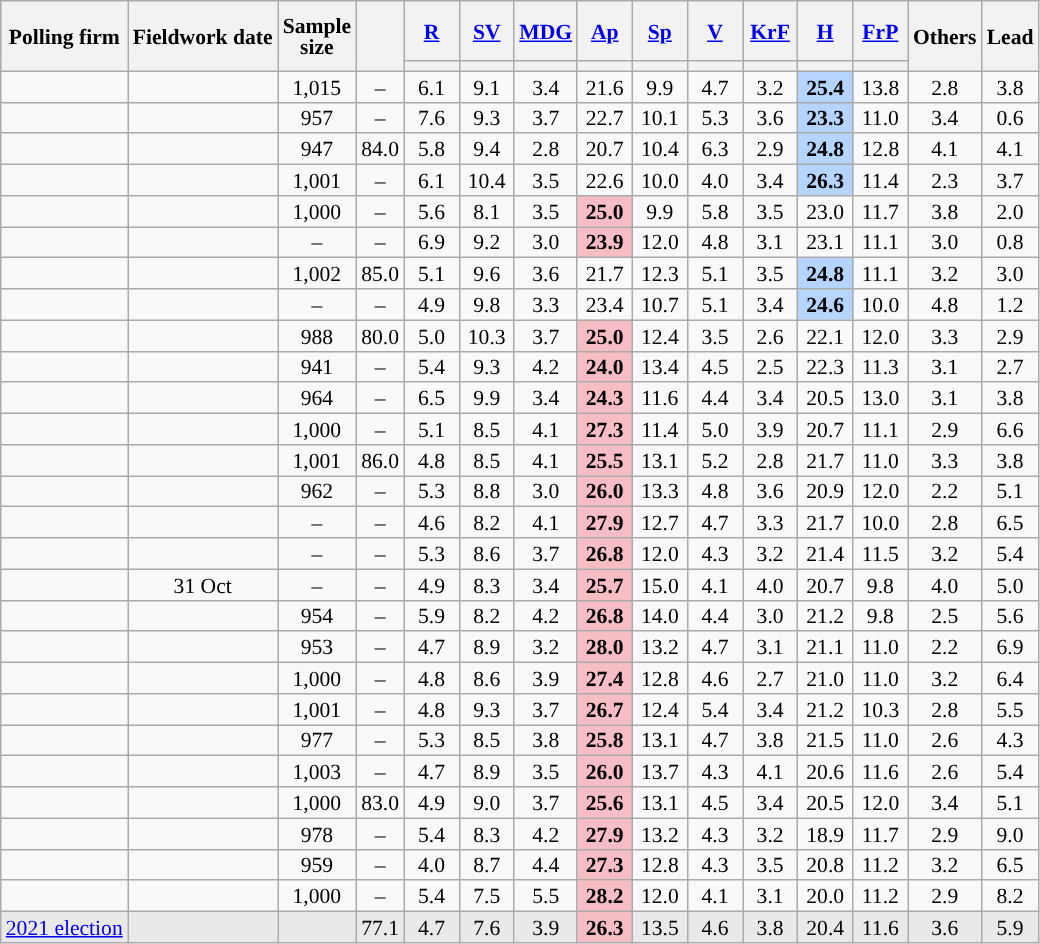<table class="wikitable sortable mw-datatable mw-collapsible mw-collapsed" style="text-align:center;font-size:90%;line-height:14px;">
<tr style="height:40px;">
<th rowspan="2">Polling firm</th>
<th rowspan="2">Fieldwork date</th>
<th rowspan="2">Sample<br>size</th>
<th rowspan="2"></th>
<th class="unsortable" style="width:30px;"><a href='#'>R</a></th>
<th class="unsortable" style="width:30px;"><a href='#'>SV</a></th>
<th><a href='#'>MDG</a></th>
<th class="unsortable" style="width:30px;"><a href='#'>Ap</a></th>
<th class="unsortable" style="width:30px;"><a href='#'>Sp</a></th>
<th class="unsortable" style="width:30px;"><a href='#'>V</a></th>
<th class="unsortable" style="width:30px;"><a href='#'>KrF</a></th>
<th class="unsortable" style="width:30px;"><a href='#'>H</a></th>
<th class="unsortable" style="width:30px;"><a href='#'>FrP</a></th>
<th class="unsortable" style="width:30px;" rowspan="2">Others</th>
<th style="width:30px;" rowspan="2">Lead</th>
</tr>
<tr>
<th style="background:"></th>
<th style="background:"></th>
<th style="background:"></th>
<th style="background:"></th>
<th style="background:"></th>
<th style="background:"></th>
<th style="background:"></th>
<th style="background:"></th>
<th style="background:"></th>
</tr>
<tr>
<td></td>
<td></td>
<td>1,015</td>
<td>–</td>
<td>6.1</td>
<td>9.1</td>
<td>3.4</td>
<td>21.6</td>
<td>9.9</td>
<td>4.7</td>
<td>3.2</td>
<td style="background:#B5D5FF;"><strong>25.4</strong></td>
<td>13.8</td>
<td>2.8</td>
<td style="background:">3.8</td>
</tr>
<tr>
<td></td>
<td></td>
<td>957</td>
<td>–</td>
<td>7.6</td>
<td>9.3</td>
<td>3.7</td>
<td>22.7</td>
<td>10.1</td>
<td>5.3</td>
<td>3.6</td>
<td style="background:#B5D5FF;"><strong>23.3</strong></td>
<td>11.0</td>
<td>3.4</td>
<td style="background:">0.6</td>
</tr>
<tr>
<td></td>
<td></td>
<td>947</td>
<td>84.0</td>
<td>5.8</td>
<td>9.4</td>
<td>2.8</td>
<td>20.7</td>
<td>10.4</td>
<td>6.3</td>
<td>2.9</td>
<td style="background:#B5D5FF;"><strong>24.8</strong></td>
<td>12.8</td>
<td>4.1</td>
<td style="background:">4.1</td>
</tr>
<tr>
<td></td>
<td></td>
<td>1,001</td>
<td>–</td>
<td>6.1</td>
<td>10.4</td>
<td>3.5</td>
<td>22.6</td>
<td>10.0</td>
<td>4.0</td>
<td>3.4</td>
<td style="background:#B5D5FF;"><strong>26.3</strong></td>
<td>11.4</td>
<td>2.3</td>
<td style="background:">3.7</td>
</tr>
<tr>
<td></td>
<td></td>
<td>1,000</td>
<td>–</td>
<td>5.6</td>
<td>8.1</td>
<td>3.5</td>
<td style="background:#F7BDC5;"><strong>25.0</strong></td>
<td>9.9</td>
<td>5.8</td>
<td>3.5</td>
<td>23.0</td>
<td>11.7</td>
<td>3.8</td>
<td style="background:">2.0</td>
</tr>
<tr>
<td></td>
<td></td>
<td>–</td>
<td>–</td>
<td>6.9</td>
<td>9.2</td>
<td>3.0</td>
<td style="background:#F7BDC5;"><strong>23.9</strong></td>
<td>12.0</td>
<td>4.8</td>
<td>3.1</td>
<td>23.1</td>
<td>11.1</td>
<td>3.0</td>
<td style="background:">0.8</td>
</tr>
<tr>
<td></td>
<td></td>
<td>1,002</td>
<td>85.0</td>
<td>5.1</td>
<td>9.6</td>
<td>3.6</td>
<td>21.7</td>
<td>12.3</td>
<td>5.1</td>
<td>3.5</td>
<td style="background:#B5D5FF;"><strong>24.8</strong></td>
<td>11.1</td>
<td>3.2</td>
<td style="background:">3.0</td>
</tr>
<tr>
<td></td>
<td></td>
<td>–</td>
<td>–</td>
<td>4.9</td>
<td>9.8</td>
<td>3.3</td>
<td>23.4</td>
<td>10.7</td>
<td>5.1</td>
<td>3.4</td>
<td style="background:#B5D5FF;"><strong>24.6</strong></td>
<td>10.0</td>
<td>4.8</td>
<td style="background:">1.2</td>
</tr>
<tr>
<td></td>
<td></td>
<td>988</td>
<td>80.0</td>
<td>5.0</td>
<td>10.3</td>
<td>3.7</td>
<td style="background:#F7BDC5;"><strong>25.0</strong></td>
<td>12.4</td>
<td>3.5</td>
<td>2.6</td>
<td>22.1</td>
<td>12.0</td>
<td>3.3</td>
<td style="background:">2.9</td>
</tr>
<tr>
<td></td>
<td></td>
<td>941</td>
<td>–</td>
<td>5.4</td>
<td>9.3</td>
<td>4.2</td>
<td style="background:#F7BDC5;"><strong>24.0</strong></td>
<td>13.4</td>
<td>4.5</td>
<td>2.5</td>
<td>22.3</td>
<td>11.3</td>
<td>3.1</td>
<td style="background:">2.7</td>
</tr>
<tr>
<td></td>
<td></td>
<td>964</td>
<td>–</td>
<td>6.5</td>
<td>9.9</td>
<td>3.4</td>
<td style="background:#F7BDC5;"><strong>24.3</strong></td>
<td>11.6</td>
<td>4.4</td>
<td>3.4</td>
<td>20.5</td>
<td>13.0</td>
<td>3.1</td>
<td style="background:">3.8</td>
</tr>
<tr>
<td></td>
<td></td>
<td>1,000</td>
<td>–</td>
<td>5.1</td>
<td>8.5</td>
<td>4.1</td>
<td style="background:#F7BDC5;"><strong>27.3</strong></td>
<td>11.4</td>
<td>5.0</td>
<td>3.9</td>
<td>20.7</td>
<td>11.1</td>
<td>2.9</td>
<td style="background:">6.6</td>
</tr>
<tr>
<td></td>
<td></td>
<td>1,001</td>
<td>86.0</td>
<td>4.8</td>
<td>8.5</td>
<td>4.1</td>
<td style="background:#F7BDC5;"><strong>25.5</strong></td>
<td>13.1</td>
<td>5.2</td>
<td>2.8</td>
<td>21.7</td>
<td>11.0</td>
<td>3.3</td>
<td style="background:">3.8</td>
</tr>
<tr>
<td></td>
<td></td>
<td>962</td>
<td>–</td>
<td>5.3</td>
<td>8.8</td>
<td>3.0</td>
<td style="background:#F7BDC5;"><strong>26.0</strong></td>
<td>13.3</td>
<td>4.8</td>
<td>3.6</td>
<td>20.9</td>
<td>12.0</td>
<td>2.2</td>
<td style="background:">5.1</td>
</tr>
<tr>
<td></td>
<td></td>
<td>–</td>
<td>–</td>
<td>4.6</td>
<td>8.2</td>
<td>4.1</td>
<td style="background:#F7BDC5;"><strong>27.9</strong></td>
<td>12.7</td>
<td>4.7</td>
<td>3.3</td>
<td>21.7</td>
<td>10.0</td>
<td>2.8</td>
<td style="background:">6.5</td>
</tr>
<tr>
<td></td>
<td></td>
<td>–</td>
<td>–</td>
<td>5.3</td>
<td>8.6</td>
<td>3.7</td>
<td style="background:#F7BDC5;"><strong>26.8</strong></td>
<td>12.0</td>
<td>4.3</td>
<td>3.2</td>
<td>21.4</td>
<td>11.5</td>
<td>3.2</td>
<td style="background:">5.4</td>
</tr>
<tr>
<td></td>
<td>31 Oct</td>
<td>–</td>
<td>–</td>
<td>4.9</td>
<td>8.3</td>
<td>3.4</td>
<td style="background:#F7BDC5;"><strong>25.7</strong></td>
<td>15.0</td>
<td>4.1</td>
<td>4.0</td>
<td>20.7</td>
<td>9.8</td>
<td>4.0</td>
<td style="background:">5.0</td>
</tr>
<tr>
<td></td>
<td></td>
<td>954</td>
<td>–</td>
<td>5.9</td>
<td>8.2</td>
<td>4.2</td>
<td style="background:#F7BDC5;"><strong>26.8</strong></td>
<td>14.0</td>
<td>4.4</td>
<td>3.0</td>
<td>21.2</td>
<td>9.8</td>
<td>2.5</td>
<td style="background:">5.6</td>
</tr>
<tr>
<td></td>
<td></td>
<td>953</td>
<td>–</td>
<td>4.7</td>
<td>8.9</td>
<td>3.2</td>
<td style="background:#F7BDC5;"><strong>28.0</strong></td>
<td>13.2</td>
<td>4.7</td>
<td>3.1</td>
<td>21.1</td>
<td>11.0</td>
<td>2.2</td>
<td style="background:">6.9</td>
</tr>
<tr>
<td></td>
<td></td>
<td>1,000</td>
<td>–</td>
<td>4.8</td>
<td>8.6</td>
<td>3.9</td>
<td style="background:#F7BDC5;"><strong>27.4</strong></td>
<td>12.8</td>
<td>4.6</td>
<td>2.7</td>
<td>21.0</td>
<td>11.0</td>
<td>3.2</td>
<td style="background:">6.4</td>
</tr>
<tr>
<td></td>
<td></td>
<td>1,001</td>
<td>–</td>
<td>4.8</td>
<td>9.3</td>
<td>3.7</td>
<td style="background:#F7BDC5;"><strong>26.7</strong></td>
<td>12.4</td>
<td>5.4</td>
<td>3.4</td>
<td>21.2</td>
<td>10.3</td>
<td>2.8</td>
<td style="background:">5.5</td>
</tr>
<tr>
<td></td>
<td></td>
<td>977</td>
<td>–</td>
<td>5.3</td>
<td>8.5</td>
<td>3.8</td>
<td style="background:#F7BDC5;"><strong>25.8</strong></td>
<td>13.1</td>
<td>4.7</td>
<td>3.8</td>
<td>21.5</td>
<td>11.0</td>
<td>2.6</td>
<td style="background:">4.3</td>
</tr>
<tr>
<td></td>
<td></td>
<td>1,003</td>
<td>–</td>
<td>4.7</td>
<td>8.9</td>
<td>3.5</td>
<td style="background:#F7BDC5;"><strong>26.0</strong></td>
<td>13.7</td>
<td>4.3</td>
<td>4.1</td>
<td>20.6</td>
<td>11.6</td>
<td>2.6</td>
<td style="background:">5.4</td>
</tr>
<tr>
<td></td>
<td></td>
<td>1,000</td>
<td>83.0</td>
<td>4.9</td>
<td>9.0</td>
<td>3.7</td>
<td style="background:#F7BDC5;"><strong>25.6</strong></td>
<td>13.1</td>
<td>4.5</td>
<td>3.4</td>
<td>20.5</td>
<td>12.0</td>
<td>3.4</td>
<td style="background:">5.1</td>
</tr>
<tr>
<td></td>
<td></td>
<td>978</td>
<td>–</td>
<td>5.4</td>
<td>8.3</td>
<td>4.2</td>
<td style="background:#F7BDC5;"><strong>27.9</strong></td>
<td>13.2</td>
<td>4.3</td>
<td>3.2</td>
<td>18.9</td>
<td>11.7</td>
<td>2.9</td>
<td style="background:">9.0</td>
</tr>
<tr>
<td></td>
<td></td>
<td>959</td>
<td>–</td>
<td>4.0</td>
<td>8.7</td>
<td>4.4</td>
<td style="background:#F7BDC5;"><strong>27.3</strong></td>
<td>12.8</td>
<td>4.3</td>
<td>3.5</td>
<td>20.8</td>
<td>11.2</td>
<td>3.2</td>
<td style="background:">6.5</td>
</tr>
<tr>
<td></td>
<td></td>
<td>1,000</td>
<td>–</td>
<td>5.4</td>
<td>7.5</td>
<td>5.5</td>
<td style="background:#F7BDC5;"><strong>28.2</strong></td>
<td>12.0</td>
<td>4.1</td>
<td>3.1</td>
<td>20.0</td>
<td>11.2</td>
<td>2.9</td>
<td style="background:">8.2</td>
</tr>
<tr style="background:#E9E9E9;">
<td><a href='#'>2021 election</a></td>
<td></td>
<td></td>
<td>77.1</td>
<td>4.7</td>
<td>7.6</td>
<td>3.9</td>
<td style="background:#F7BDC5;"><strong>26.3</strong></td>
<td>13.5</td>
<td>4.6</td>
<td>3.8</td>
<td>20.4</td>
<td>11.6</td>
<td>3.6</td>
<td style="background:">5.9</td>
</tr>
</table>
